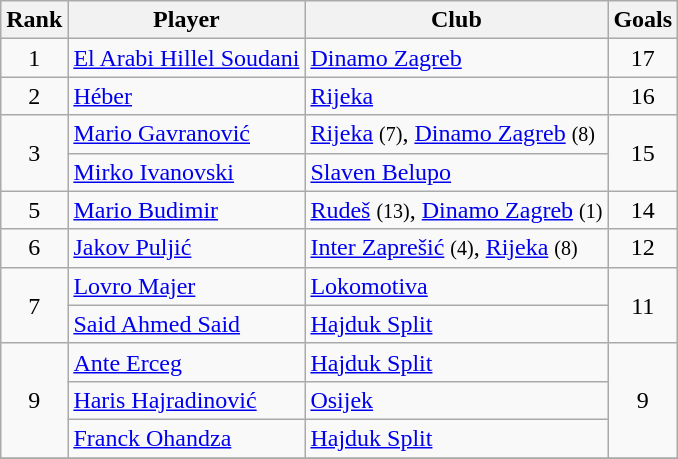<table class="wikitable" style="text-align:center">
<tr>
<th>Rank</th>
<th>Player</th>
<th>Club</th>
<th>Goals</th>
</tr>
<tr>
<td>1</td>
<td align="left"> <a href='#'>El Arabi Hillel Soudani</a></td>
<td align="left"><a href='#'>Dinamo Zagreb</a></td>
<td>17</td>
</tr>
<tr>
<td>2</td>
<td align="left"> <a href='#'>Héber</a></td>
<td align="left"><a href='#'>Rijeka</a></td>
<td>16</td>
</tr>
<tr>
<td rowspan=2>3</td>
<td align="left"> <a href='#'>Mario Gavranović</a></td>
<td align="left"><a href='#'>Rijeka</a> <small>(7)</small>, <a href='#'>Dinamo Zagreb</a> <small>(8)</small></td>
<td rowspan=2>15</td>
</tr>
<tr>
<td align="left"> <a href='#'>Mirko Ivanovski</a></td>
<td align="left"><a href='#'>Slaven Belupo</a></td>
</tr>
<tr>
<td>5</td>
<td align="left"> <a href='#'>Mario Budimir</a></td>
<td align="left"><a href='#'>Rudeš</a> <small>(13)</small>, <a href='#'>Dinamo Zagreb</a> <small>(1)</small></td>
<td>14</td>
</tr>
<tr>
<td>6</td>
<td align="left"> <a href='#'>Jakov Puljić</a></td>
<td align="left"><a href='#'>Inter Zaprešić</a> <small>(4)</small>, <a href='#'>Rijeka</a> <small>(8)</small></td>
<td>12</td>
</tr>
<tr>
<td rowspan=2>7</td>
<td align="left"> <a href='#'>Lovro Majer</a></td>
<td align="left"><a href='#'>Lokomotiva</a></td>
<td rowspan=2>11</td>
</tr>
<tr>
<td align="left"> <a href='#'>Said Ahmed Said</a></td>
<td align="left"><a href='#'>Hajduk Split</a></td>
</tr>
<tr>
<td rowspan=3>9</td>
<td align="left"> <a href='#'>Ante Erceg</a></td>
<td align="left"><a href='#'>Hajduk Split</a></td>
<td rowspan=3>9</td>
</tr>
<tr>
<td align="left"> <a href='#'>Haris Hajradinović</a></td>
<td align="left"><a href='#'>Osijek</a></td>
</tr>
<tr>
<td align="left"> <a href='#'>Franck Ohandza</a></td>
<td align="left"><a href='#'>Hajduk Split</a></td>
</tr>
<tr>
</tr>
</table>
